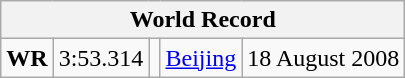<table class="wikitable">
<tr>
<th colspan=5>World Record</th>
</tr>
<tr>
<td><strong>WR</strong></td>
<td>3:53.314</td>
<td></td>
<td><a href='#'>Beijing</a> </td>
<td>18 August 2008</td>
</tr>
</table>
